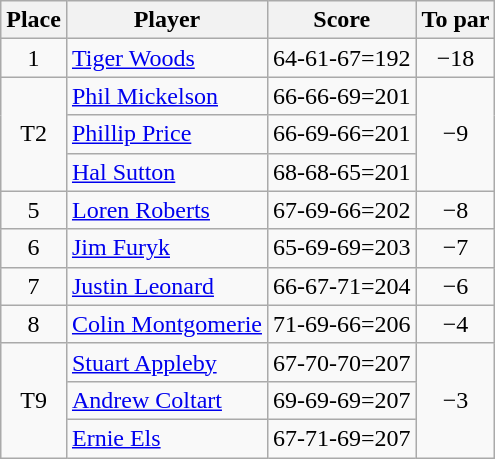<table class="wikitable">
<tr>
<th>Place</th>
<th>Player</th>
<th>Score</th>
<th>To par</th>
</tr>
<tr>
<td align=center>1</td>
<td> <a href='#'>Tiger Woods</a></td>
<td align=center>64-61-67=192</td>
<td align=center>−18</td>
</tr>
<tr>
<td rowspan="3" align=center>T2</td>
<td> <a href='#'>Phil Mickelson</a></td>
<td align=center>66-66-69=201</td>
<td rowspan="3" align=center>−9</td>
</tr>
<tr>
<td> <a href='#'>Phillip Price</a></td>
<td align=center>66-69-66=201</td>
</tr>
<tr>
<td> <a href='#'>Hal Sutton</a></td>
<td align=center>68-68-65=201</td>
</tr>
<tr>
<td align=center>5</td>
<td> <a href='#'>Loren Roberts</a></td>
<td align=center>67-69-66=202</td>
<td align=center>−8</td>
</tr>
<tr>
<td align=center>6</td>
<td> <a href='#'>Jim Furyk</a></td>
<td align=center>65-69-69=203</td>
<td align=center>−7</td>
</tr>
<tr>
<td align=center>7</td>
<td> <a href='#'>Justin Leonard</a></td>
<td align=center>66-67-71=204</td>
<td align=center>−6</td>
</tr>
<tr>
<td align=center>8</td>
<td> <a href='#'>Colin Montgomerie</a></td>
<td align=center>71-69-66=206</td>
<td align=center>−4</td>
</tr>
<tr>
<td rowspan="3" align=center>T9</td>
<td> <a href='#'>Stuart Appleby</a></td>
<td align=center>67-70-70=207</td>
<td rowspan="3" align=center>−3</td>
</tr>
<tr>
<td> <a href='#'>Andrew Coltart</a></td>
<td align=center>69-69-69=207</td>
</tr>
<tr>
<td> <a href='#'>Ernie Els</a></td>
<td align=center>67-71-69=207</td>
</tr>
</table>
